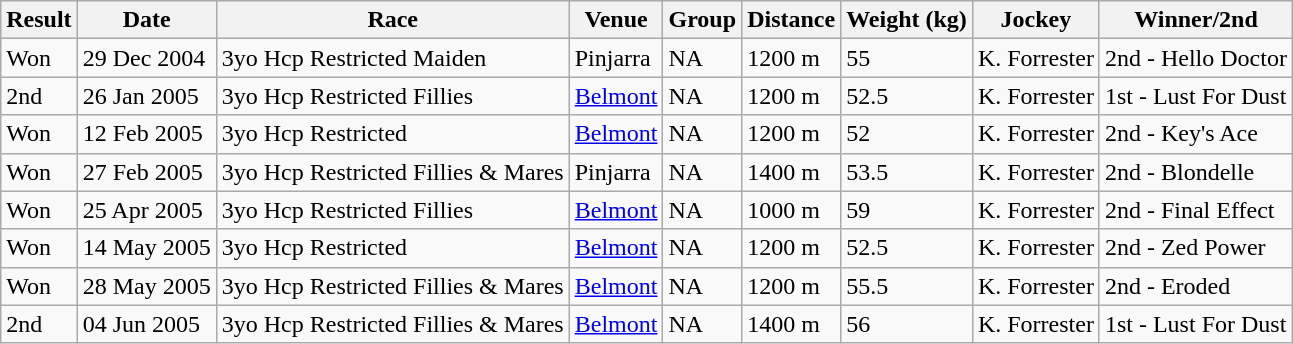<table class="wikitable">
<tr>
<th>Result</th>
<th>Date</th>
<th>Race</th>
<th>Venue</th>
<th>Group</th>
<th>Distance</th>
<th>Weight (kg)</th>
<th>Jockey</th>
<th>Winner/2nd</th>
</tr>
<tr>
<td>Won</td>
<td>29 Dec 2004</td>
<td>3yo Hcp Restricted Maiden</td>
<td>Pinjarra</td>
<td>NA</td>
<td>1200 m</td>
<td>55</td>
<td>K. Forrester</td>
<td>2nd - Hello Doctor</td>
</tr>
<tr>
<td>2nd</td>
<td>26 Jan 2005</td>
<td>3yo Hcp Restricted Fillies</td>
<td><a href='#'>Belmont</a></td>
<td>NA</td>
<td>1200 m</td>
<td>52.5</td>
<td>K. Forrester</td>
<td>1st - Lust For Dust</td>
</tr>
<tr>
<td>Won</td>
<td>12 Feb 2005</td>
<td>3yo Hcp Restricted</td>
<td><a href='#'>Belmont</a></td>
<td>NA</td>
<td>1200 m</td>
<td>52</td>
<td>K. Forrester</td>
<td>2nd - Key's Ace</td>
</tr>
<tr>
<td>Won</td>
<td>27 Feb 2005</td>
<td>3yo Hcp Restricted Fillies & Mares</td>
<td>Pinjarra</td>
<td>NA</td>
<td>1400 m</td>
<td>53.5</td>
<td>K. Forrester</td>
<td>2nd - Blondelle</td>
</tr>
<tr>
<td>Won</td>
<td>25 Apr 2005</td>
<td>3yo Hcp Restricted Fillies</td>
<td><a href='#'>Belmont</a></td>
<td>NA</td>
<td>1000 m</td>
<td>59</td>
<td>K. Forrester</td>
<td>2nd - Final Effect</td>
</tr>
<tr>
<td>Won</td>
<td>14 May 2005</td>
<td>3yo Hcp Restricted</td>
<td><a href='#'>Belmont</a></td>
<td>NA</td>
<td>1200 m</td>
<td>52.5</td>
<td>K. Forrester</td>
<td>2nd - Zed Power</td>
</tr>
<tr>
<td>Won</td>
<td>28 May 2005</td>
<td>3yo Hcp Restricted Fillies & Mares</td>
<td><a href='#'>Belmont</a></td>
<td>NA</td>
<td>1200 m</td>
<td>55.5</td>
<td>K. Forrester</td>
<td>2nd - Eroded</td>
</tr>
<tr>
<td>2nd</td>
<td>04 Jun 2005</td>
<td>3yo Hcp Restricted Fillies & Mares</td>
<td><a href='#'>Belmont</a></td>
<td>NA</td>
<td>1400 m</td>
<td>56</td>
<td>K. Forrester</td>
<td>1st - Lust For Dust</td>
</tr>
</table>
